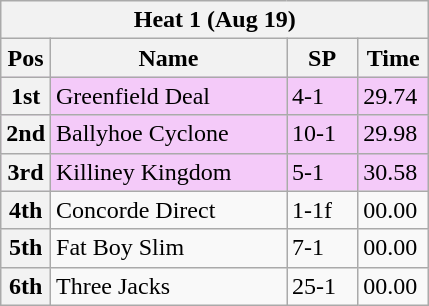<table class="wikitable">
<tr>
<th colspan="6">Heat 1 (Aug 19)</th>
</tr>
<tr>
<th width=20>Pos</th>
<th width=150>Name</th>
<th width=40>SP</th>
<th width=40>Time</th>
</tr>
<tr style="background: #f4caf9;">
<th>1st</th>
<td>Greenfield Deal</td>
<td>4-1</td>
<td>29.74</td>
</tr>
<tr style="background: #f4caf9;">
<th>2nd</th>
<td>Ballyhoe Cyclone</td>
<td>10-1</td>
<td>29.98</td>
</tr>
<tr style="background: #f4caf9;">
<th>3rd</th>
<td>Killiney Kingdom</td>
<td>5-1</td>
<td>30.58</td>
</tr>
<tr>
<th>4th</th>
<td>Concorde Direct</td>
<td>1-1f</td>
<td>00.00</td>
</tr>
<tr>
<th>5th</th>
<td>Fat Boy Slim</td>
<td>7-1</td>
<td>00.00</td>
</tr>
<tr>
<th>6th</th>
<td>Three Jacks</td>
<td>25-1</td>
<td>00.00</td>
</tr>
</table>
